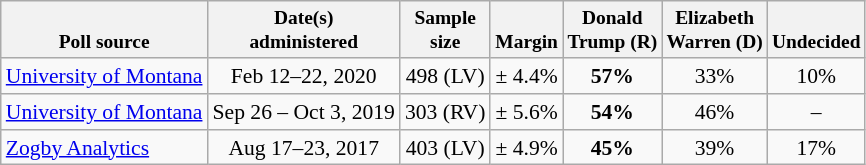<table class="wikitable" style="font-size:90%;text-align:center;">
<tr valign=bottom style="font-size:90%;">
<th>Poll source</th>
<th>Date(s)<br>administered</th>
<th>Sample<br>size</th>
<th>Margin<br></th>
<th>Donald<br>Trump (R)</th>
<th>Elizabeth<br>Warren (D)</th>
<th>Undecided</th>
</tr>
<tr>
<td style="text-align:left;"><a href='#'>University of Montana</a></td>
<td>Feb 12–22, 2020</td>
<td>498 (LV)</td>
<td>± 4.4%</td>
<td><strong>57%</strong></td>
<td>33%</td>
<td>10%</td>
</tr>
<tr>
<td style="text-align:left;"><a href='#'>University of Montana</a></td>
<td>Sep 26 – Oct 3, 2019</td>
<td>303 (RV)</td>
<td>± 5.6%</td>
<td><strong>54%</strong></td>
<td>46%</td>
<td>–</td>
</tr>
<tr>
<td style="text-align:left;"><a href='#'>Zogby Analytics</a></td>
<td>Aug 17–23, 2017</td>
<td>403 (LV)</td>
<td>± 4.9%</td>
<td><strong>45%</strong></td>
<td>39%</td>
<td>17%</td>
</tr>
</table>
